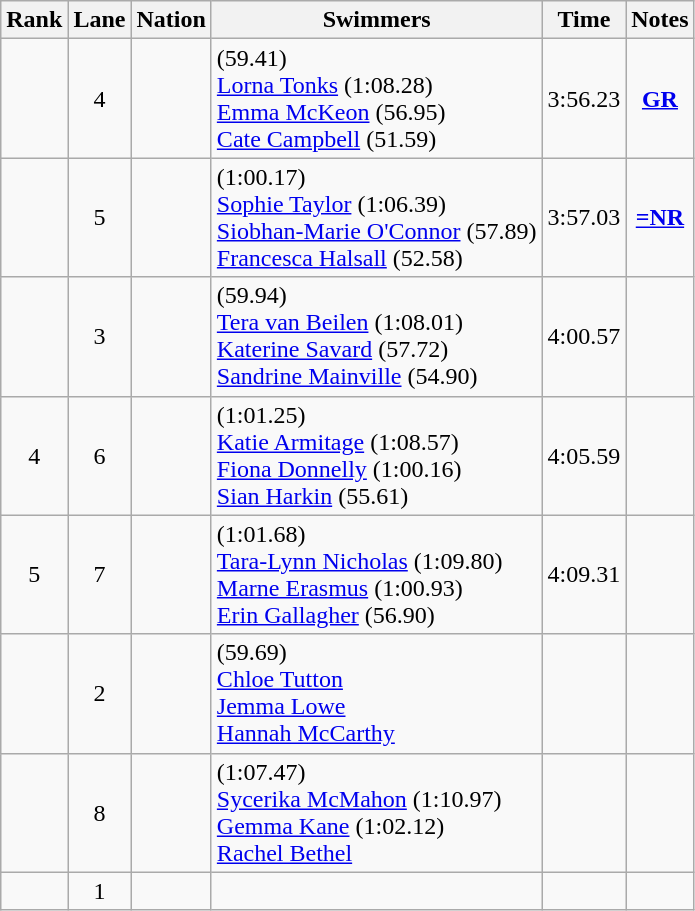<table class="wikitable sortable" style="text-align:center">
<tr>
<th>Rank</th>
<th>Lane</th>
<th>Nation</th>
<th>Swimmers</th>
<th>Time</th>
<th>Notes</th>
</tr>
<tr>
<td></td>
<td>4</td>
<td align=left></td>
<td align=left> (59.41)<br><a href='#'>Lorna Tonks</a> (1:08.28)<br><a href='#'>Emma McKeon</a> (56.95)<br><a href='#'>Cate Campbell</a> (51.59)</td>
<td>3:56.23</td>
<td><strong><a href='#'>GR</a></strong></td>
</tr>
<tr>
<td></td>
<td>5</td>
<td align=left></td>
<td align=left> (1:00.17)<br><a href='#'>Sophie Taylor</a> (1:06.39)<br><a href='#'>Siobhan-Marie O'Connor</a> (57.89)<br><a href='#'>Francesca Halsall</a> (52.58)</td>
<td>3:57.03</td>
<td><strong><a href='#'>=NR</a></strong></td>
</tr>
<tr>
<td></td>
<td>3</td>
<td align=left></td>
<td align=left> (59.94)<br><a href='#'>Tera van Beilen</a> (1:08.01)<br><a href='#'>Katerine Savard</a> (57.72)<br><a href='#'>Sandrine Mainville</a> (54.90)</td>
<td>4:00.57</td>
<td></td>
</tr>
<tr>
<td>4</td>
<td>6</td>
<td align=left></td>
<td align=left> (1:01.25)<br><a href='#'>Katie Armitage</a> (1:08.57)<br><a href='#'>Fiona Donnelly</a> (1:00.16)<br> <a href='#'>Sian Harkin</a> (55.61)</td>
<td>4:05.59</td>
<td></td>
</tr>
<tr>
<td>5</td>
<td>7</td>
<td align=left></td>
<td align=left> (1:01.68)<br><a href='#'>Tara-Lynn Nicholas</a> (1:09.80)<br><a href='#'>Marne Erasmus</a> (1:00.93)<br><a href='#'>Erin Gallagher</a> (56.90)</td>
<td>4:09.31</td>
<td></td>
</tr>
<tr>
<td></td>
<td>2</td>
<td align=left></td>
<td align=left> (59.69)<br><a href='#'>Chloe Tutton</a><br><a href='#'>Jemma Lowe</a><br><a href='#'>Hannah McCarthy</a></td>
<td></td>
<td></td>
</tr>
<tr>
<td></td>
<td>8</td>
<td align=left></td>
<td align=left> (1:07.47)<br><a href='#'>Sycerika McMahon</a> (1:10.97)<br><a href='#'>Gemma Kane</a> (1:02.12)<br><a href='#'>Rachel Bethel</a></td>
<td></td>
<td></td>
</tr>
<tr>
<td></td>
<td>1</td>
<td align=left></td>
<td></td>
<td></td>
<td></td>
</tr>
</table>
